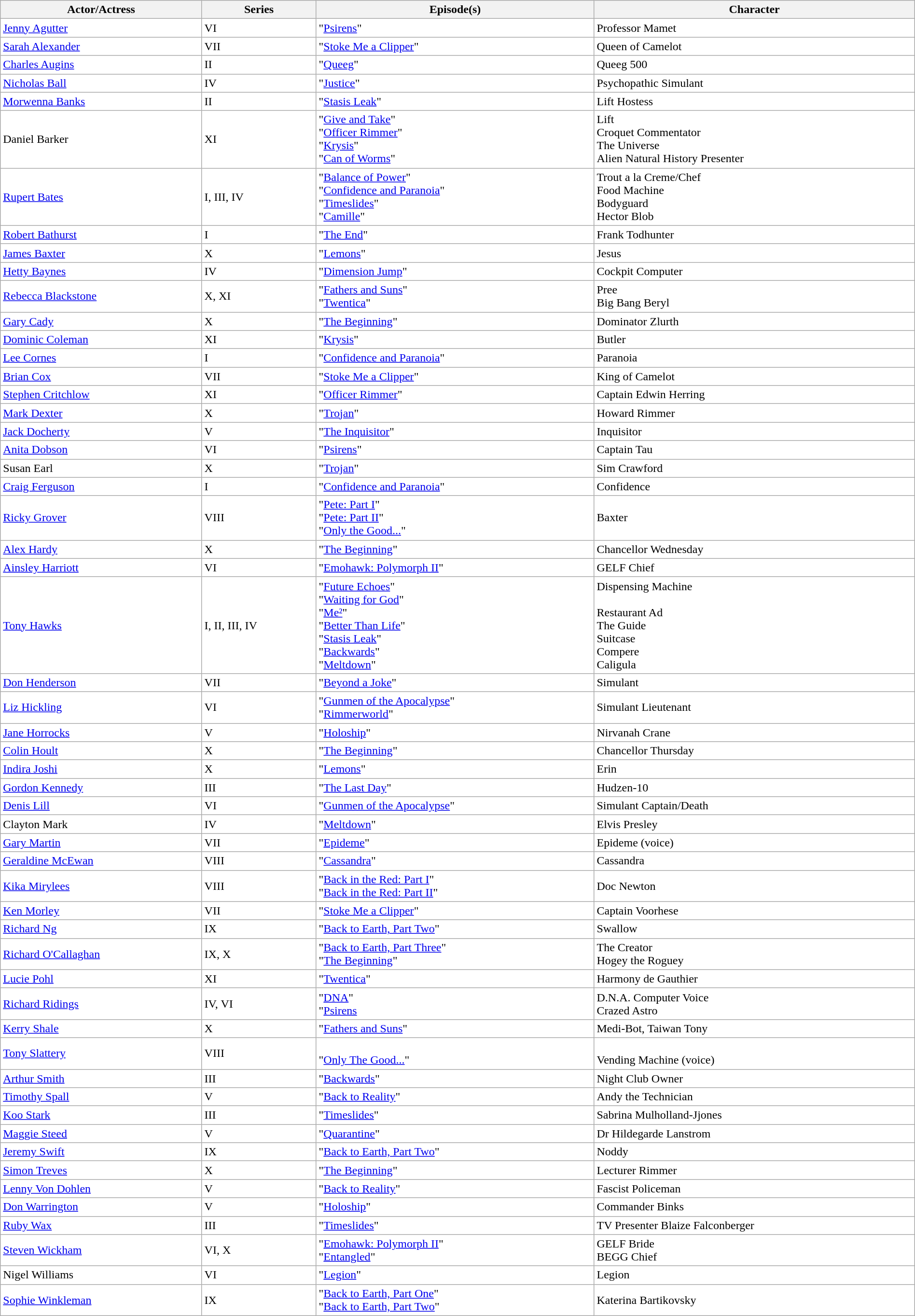<table class="wikitable" border="1" style="width:100%; margin-right:auto; background:white;">
<tr>
<th>Actor/Actress</th>
<th>Series</th>
<th>Episode(s)</th>
<th>Character</th>
</tr>
<tr>
<td><a href='#'>Jenny Agutter</a></td>
<td>VI</td>
<td>"<a href='#'>Psirens</a>"</td>
<td>Professor Mamet</td>
</tr>
<tr>
<td><a href='#'>Sarah Alexander</a></td>
<td>VII</td>
<td>"<a href='#'>Stoke Me a Clipper</a>"</td>
<td>Queen of Camelot</td>
</tr>
<tr>
<td><a href='#'>Charles Augins</a></td>
<td>II</td>
<td>"<a href='#'>Queeg</a>"</td>
<td>Queeg 500</td>
</tr>
<tr>
<td><a href='#'>Nicholas Ball</a></td>
<td>IV</td>
<td>"<a href='#'>Justice</a>"</td>
<td>Psychopathic Simulant</td>
</tr>
<tr>
<td><a href='#'>Morwenna Banks</a></td>
<td>II</td>
<td>"<a href='#'>Stasis Leak</a>"</td>
<td>Lift Hostess</td>
</tr>
<tr>
<td>Daniel Barker</td>
<td>XI</td>
<td>"<a href='#'>Give and Take</a>"<br> "<a href='#'>Officer Rimmer</a>"<br> "<a href='#'>Krysis</a>"<br> "<a href='#'>Can of Worms</a>"</td>
<td>Lift<br>Croquet Commentator<br>The Universe<br>Alien Natural History Presenter</td>
</tr>
<tr>
<td><a href='#'>Rupert Bates</a></td>
<td>I, III, IV</td>
<td>"<a href='#'>Balance of Power</a>"<br> "<a href='#'>Confidence and Paranoia</a>"<br> "<a href='#'>Timeslides</a>" <br> "<a href='#'>Camille</a>" <br></td>
<td>Trout a la Creme/Chef<br> Food Machine<br> Bodyguard <br> Hector Blob<br></td>
</tr>
<tr>
<td><a href='#'>Robert Bathurst</a></td>
<td>I</td>
<td>"<a href='#'>The End</a>"</td>
<td>Frank Todhunter</td>
</tr>
<tr>
<td><a href='#'>James Baxter</a></td>
<td>X</td>
<td>"<a href='#'>Lemons</a>"</td>
<td>Jesus</td>
</tr>
<tr>
<td><a href='#'>Hetty Baynes</a></td>
<td>IV</td>
<td>"<a href='#'>Dimension Jump</a>"</td>
<td>Cockpit Computer</td>
</tr>
<tr>
<td><a href='#'>Rebecca Blackstone</a></td>
<td>X, XI</td>
<td>"<a href='#'>Fathers and Suns</a>"<br> "<a href='#'>Twentica</a>"</td>
<td>Pree<br> Big Bang Beryl</td>
</tr>
<tr>
<td><a href='#'>Gary Cady</a></td>
<td>X</td>
<td>"<a href='#'>The Beginning</a>"</td>
<td>Dominator Zlurth</td>
</tr>
<tr>
<td><a href='#'>Dominic Coleman</a></td>
<td>XI</td>
<td>"<a href='#'>Krysis</a>"</td>
<td>Butler</td>
</tr>
<tr>
<td><a href='#'>Lee Cornes</a></td>
<td>I</td>
<td>"<a href='#'>Confidence and Paranoia</a>"</td>
<td>Paranoia</td>
</tr>
<tr>
<td><a href='#'>Brian Cox</a></td>
<td>VII</td>
<td>"<a href='#'>Stoke Me a Clipper</a>"</td>
<td>King of Camelot</td>
</tr>
<tr>
<td><a href='#'>Stephen Critchlow</a></td>
<td>XI</td>
<td>"<a href='#'>Officer Rimmer</a>"</td>
<td>Captain Edwin Herring</td>
</tr>
<tr>
<td><a href='#'>Mark Dexter</a></td>
<td>X</td>
<td>"<a href='#'>Trojan</a>"</td>
<td>Howard Rimmer</td>
</tr>
<tr>
<td><a href='#'>Jack Docherty</a></td>
<td>V</td>
<td>"<a href='#'>The Inquisitor</a>"</td>
<td>Inquisitor</td>
</tr>
<tr>
<td><a href='#'>Anita Dobson</a></td>
<td>VI</td>
<td>"<a href='#'>Psirens</a>"</td>
<td>Captain Tau</td>
</tr>
<tr>
<td>Susan Earl</td>
<td>X</td>
<td>"<a href='#'>Trojan</a>"</td>
<td>Sim Crawford</td>
</tr>
<tr>
<td><a href='#'>Craig Ferguson</a></td>
<td>I</td>
<td>"<a href='#'>Confidence and Paranoia</a>"</td>
<td>Confidence</td>
</tr>
<tr>
<td><a href='#'>Ricky Grover</a></td>
<td>VIII</td>
<td>"<a href='#'>Pete: Part I</a>" <br> "<a href='#'>Pete: Part II</a>" <br> "<a href='#'>Only the Good...</a>"</td>
<td>Baxter</td>
</tr>
<tr>
<td><a href='#'>Alex Hardy</a></td>
<td>X</td>
<td>"<a href='#'>The Beginning</a>"</td>
<td>Chancellor Wednesday</td>
</tr>
<tr>
<td><a href='#'>Ainsley Harriott</a></td>
<td>VI</td>
<td>"<a href='#'>Emohawk: Polymorph II</a>"</td>
<td>GELF Chief</td>
</tr>
<tr>
<td><a href='#'>Tony Hawks</a></td>
<td>I, II, III, IV</td>
<td>"<a href='#'>Future Echoes</a>"<br> "<a href='#'>Waiting for God</a>"<br> "<a href='#'>Me²</a>"<br> "<a href='#'>Better Than Life</a>"<br> "<a href='#'>Stasis Leak</a>"<br>"<a href='#'>Backwards</a>"<br>"<a href='#'>Meltdown</a>"</td>
<td>Dispensing Machine<br><br>Restaurant Ad<br>The Guide<br>Suitcase<br>Compere<br>Caligula</td>
</tr>
<tr>
<td><a href='#'>Don Henderson</a></td>
<td>VII</td>
<td>"<a href='#'>Beyond a Joke</a>"</td>
<td>Simulant</td>
</tr>
<tr>
<td><a href='#'>Liz Hickling</a></td>
<td>VI</td>
<td>"<a href='#'>Gunmen of the Apocalypse</a>" <br> "<a href='#'>Rimmerworld</a>"</td>
<td>Simulant Lieutenant</td>
</tr>
<tr>
<td><a href='#'>Jane Horrocks</a></td>
<td>V</td>
<td>"<a href='#'>Holoship</a>"</td>
<td>Nirvanah Crane</td>
</tr>
<tr>
<td><a href='#'>Colin Hoult</a></td>
<td>X</td>
<td>"<a href='#'>The Beginning</a>"</td>
<td>Chancellor Thursday</td>
</tr>
<tr>
<td><a href='#'>Indira Joshi</a></td>
<td>X</td>
<td>"<a href='#'>Lemons</a>"</td>
<td>Erin</td>
</tr>
<tr>
<td><a href='#'>Gordon Kennedy</a></td>
<td>III</td>
<td>"<a href='#'>The Last Day</a>"</td>
<td>Hudzen-10</td>
</tr>
<tr>
<td><a href='#'>Denis Lill</a></td>
<td>VI</td>
<td>"<a href='#'>Gunmen of the Apocalypse</a>"</td>
<td>Simulant Captain/Death</td>
</tr>
<tr>
<td>Clayton Mark</td>
<td>IV</td>
<td>"<a href='#'>Meltdown</a>"</td>
<td>Elvis Presley</td>
</tr>
<tr>
<td><a href='#'>Gary Martin</a></td>
<td>VII</td>
<td>"<a href='#'>Epideme</a>"</td>
<td>Epideme (voice)</td>
</tr>
<tr>
<td><a href='#'>Geraldine McEwan</a></td>
<td>VIII</td>
<td>"<a href='#'>Cassandra</a>"</td>
<td>Cassandra</td>
</tr>
<tr>
<td><a href='#'>Kika Mirylees</a></td>
<td>VIII</td>
<td>"<a href='#'>Back in the Red: Part I</a>"<br>"<a href='#'>Back in the Red: Part II</a>"<br></td>
<td>Doc Newton</td>
</tr>
<tr>
<td><a href='#'>Ken Morley</a></td>
<td>VII</td>
<td>"<a href='#'>Stoke Me a Clipper</a>"</td>
<td>Captain Voorhese</td>
</tr>
<tr>
<td><a href='#'>Richard Ng</a></td>
<td>IX</td>
<td>"<a href='#'>Back to Earth, Part Two</a>"</td>
<td>Swallow</td>
</tr>
<tr>
<td><a href='#'>Richard O'Callaghan</a></td>
<td>IX, X</td>
<td>"<a href='#'>Back to Earth, Part Three</a>"  <br> "<a href='#'>The Beginning</a>"</td>
<td>The Creator <br> Hogey the Roguey</td>
</tr>
<tr>
<td><a href='#'>Lucie Pohl</a></td>
<td>XI</td>
<td>"<a href='#'>Twentica</a>"</td>
<td>Harmony de Gauthier</td>
</tr>
<tr>
<td><a href='#'>Richard Ridings</a></td>
<td>IV, VI</td>
<td>"<a href='#'>DNA</a>"<br> "<a href='#'>Psirens</a></td>
<td>D.N.A. Computer Voice<br>Crazed Astro</td>
</tr>
<tr>
<td><a href='#'>Kerry Shale</a></td>
<td>X</td>
<td>"<a href='#'>Fathers and Suns</a>"</td>
<td>Medi-Bot, Taiwan Tony</td>
</tr>
<tr>
<td><a href='#'>Tony Slattery</a></td>
<td>VIII</td>
<td><br> "<a href='#'>Only The Good...</a>"</td>
<td><br> Vending Machine (voice)</td>
</tr>
<tr>
<td><a href='#'>Arthur Smith</a></td>
<td>III</td>
<td>"<a href='#'>Backwards</a>"</td>
<td>Night Club Owner</td>
</tr>
<tr>
<td><a href='#'>Timothy Spall</a></td>
<td>V</td>
<td>"<a href='#'>Back to Reality</a>"</td>
<td>Andy the Technician</td>
</tr>
<tr>
<td><a href='#'>Koo Stark</a></td>
<td>III</td>
<td>"<a href='#'>Timeslides</a>"</td>
<td>Sabrina Mulholland-Jjones</td>
</tr>
<tr>
<td><a href='#'>Maggie Steed</a></td>
<td>V</td>
<td>"<a href='#'>Quarantine</a>"</td>
<td>Dr Hildegarde Lanstrom</td>
</tr>
<tr>
<td><a href='#'>Jeremy Swift</a></td>
<td>IX</td>
<td>"<a href='#'>Back to Earth, Part Two</a>"</td>
<td>Noddy</td>
</tr>
<tr>
<td><a href='#'>Simon Treves</a></td>
<td>X</td>
<td>"<a href='#'>The Beginning</a>"</td>
<td>Lecturer Rimmer</td>
</tr>
<tr>
<td><a href='#'>Lenny Von Dohlen</a></td>
<td>V</td>
<td>"<a href='#'>Back to Reality</a>"</td>
<td>Fascist Policeman</td>
</tr>
<tr>
<td><a href='#'>Don Warrington</a></td>
<td>V</td>
<td>"<a href='#'>Holoship</a>"</td>
<td>Commander Binks</td>
</tr>
<tr>
<td><a href='#'>Ruby Wax</a></td>
<td>III</td>
<td>"<a href='#'>Timeslides</a>"</td>
<td>TV Presenter Blaize Falconberger</td>
</tr>
<tr>
<td><a href='#'>Steven Wickham</a></td>
<td>VI, X</td>
<td>"<a href='#'>Emohawk: Polymorph II</a>"<br>"<a href='#'>Entangled</a>"</td>
<td>GELF Bride<br>BEGG Chief</td>
</tr>
<tr>
<td>Nigel Williams</td>
<td>VI</td>
<td>"<a href='#'>Legion</a>"</td>
<td>Legion</td>
</tr>
<tr>
<td><a href='#'>Sophie Winkleman</a></td>
<td>IX</td>
<td>"<a href='#'>Back to Earth, Part One</a>"<br>"<a href='#'>Back to Earth, Part Two</a>"</td>
<td>Katerina Bartikovsky</td>
</tr>
</table>
